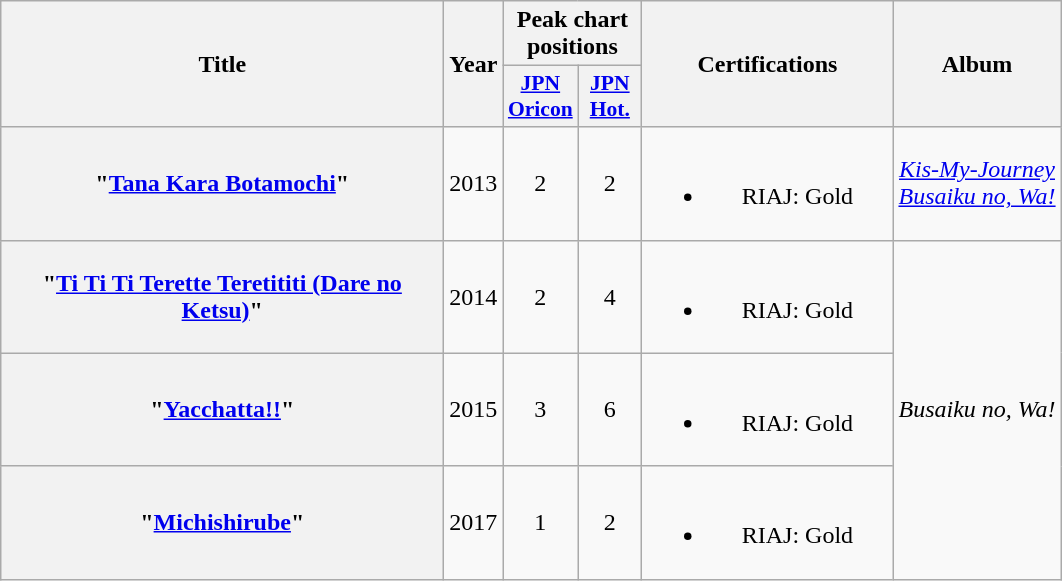<table class="wikitable plainrowheaders" style="text-align:center;">
<tr>
<th scope="col" rowspan="2" style="width:18em;">Title</th>
<th scope="col" rowspan="2">Year</th>
<th scope="col" colspan="2">Peak chart positions</th>
<th scope="col" rowspan="2" style="width:10em;">Certifications<br></th>
<th scope="col" rowspan="2">Album</th>
</tr>
<tr>
<th scope="col" style="width:2.5em; font-size:90%;"><a href='#'>JPN</a><br><a href='#'>Oricon</a><br></th>
<th scope="col" style="width:2.5em; font-size:90%;"><a href='#'>JPN</a><br><a href='#'>Hot.</a><br></th>
</tr>
<tr>
<th scope="row">"<a href='#'>Tana Kara Botamochi</a>"</th>
<td>2013</td>
<td>2</td>
<td>2</td>
<td><br><ul><li>RIAJ: Gold</li></ul></td>
<td><em><a href='#'>Kis-My-Journey</a></em><br><em><a href='#'>Busaiku no, Wa!</a></em></td>
</tr>
<tr>
<th scope="row">"<a href='#'>Ti Ti Ti Terette Teretititi (Dare no Ketsu)</a>"</th>
<td>2014</td>
<td>2</td>
<td>4</td>
<td><br><ul><li>RIAJ: Gold</li></ul></td>
<td rowspan="3"><em>Busaiku no, Wa!</em></td>
</tr>
<tr>
<th scope="row">"<a href='#'>Yacchatta!&excl;</a>"</th>
<td>2015</td>
<td>3</td>
<td>6</td>
<td><br><ul><li>RIAJ: Gold</li></ul></td>
</tr>
<tr>
<th scope="row">"<a href='#'>Michishirube</a>"</th>
<td>2017</td>
<td>1</td>
<td>2</td>
<td><br><ul><li>RIAJ: Gold</li></ul></td>
</tr>
</table>
